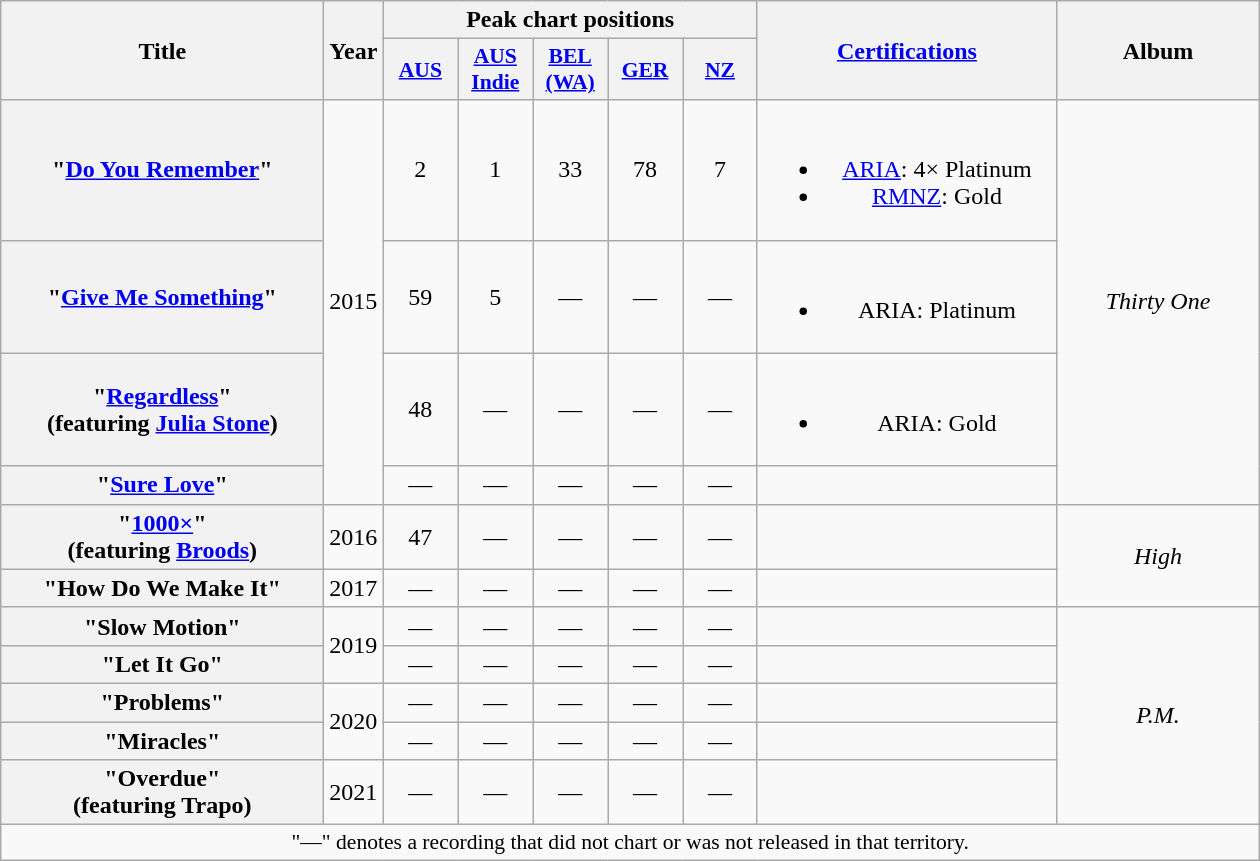<table class="wikitable plainrowheaders" style=text-align:center;>
<tr>
<th scope="col" rowspan="2" style="width:13em;">Title</th>
<th scope="col" rowspan="2" style="width:1em;">Year</th>
<th scope="col" colspan="5">Peak chart positions</th>
<th scope="col" rowspan="2" style="width:12em;"><a href='#'>Certifications</a></th>
<th scope="col" rowspan="2" style="width:8em;">Album</th>
</tr>
<tr>
<th scope="col" style="width:3em;font-size:90%;"><a href='#'>AUS</a><br></th>
<th scope="col" style="width:3em;font-size:90%;"><a href='#'>AUS<br>Indie</a><br></th>
<th scope="col" style="width:3em;font-size:90%;"><a href='#'>BEL (WA)</a><br></th>
<th scope="col" style="width:3em;font-size:90%;"><a href='#'>GER</a><br></th>
<th scope="col" style="width:3em;font-size:90%;"><a href='#'>NZ</a><br></th>
</tr>
<tr>
<th scope="row">"<a href='#'>Do You Remember</a>"</th>
<td rowspan="4">2015</td>
<td>2</td>
<td>1</td>
<td>33</td>
<td>78</td>
<td>7</td>
<td><br><ul><li><a href='#'>ARIA</a>: 4× Platinum</li><li><a href='#'>RMNZ</a>: Gold</li></ul></td>
<td rowspan="4"><em>Thirty One</em></td>
</tr>
<tr>
<th scope="row">"<a href='#'>Give Me Something</a>"</th>
<td>59</td>
<td>5</td>
<td>—</td>
<td>—</td>
<td>—</td>
<td><br><ul><li>ARIA: Platinum</li></ul></td>
</tr>
<tr>
<th scope="row">"<a href='#'>Regardless</a>"<br><span>(featuring <a href='#'>Julia Stone</a>)</span></th>
<td>48</td>
<td>—</td>
<td>—</td>
<td>—</td>
<td>—</td>
<td><br><ul><li>ARIA: Gold</li></ul></td>
</tr>
<tr>
<th scope="row">"<a href='#'>Sure Love</a>"</th>
<td>—</td>
<td>—</td>
<td>—</td>
<td>—</td>
<td>—</td>
<td></td>
</tr>
<tr>
<th scope="row">"<a href='#'>1000×</a>"<br><span>(featuring <a href='#'>Broods</a>)</span></th>
<td>2016</td>
<td>47</td>
<td>—</td>
<td>—</td>
<td>—</td>
<td>—</td>
<td></td>
<td rowspan="2"><em>High</em></td>
</tr>
<tr>
<th scope="row">"How Do We Make It"</th>
<td>2017</td>
<td>—</td>
<td>—</td>
<td>—</td>
<td>—</td>
<td>—</td>
<td></td>
</tr>
<tr>
<th scope="row">"Slow Motion"</th>
<td rowspan="2">2019</td>
<td>—</td>
<td>—</td>
<td>—</td>
<td>—</td>
<td>—</td>
<td></td>
<td rowspan="5"><em>P.M.</em></td>
</tr>
<tr>
<th scope="row">"Let It Go"</th>
<td>—</td>
<td>—</td>
<td>—</td>
<td>—</td>
<td>—</td>
<td></td>
</tr>
<tr>
<th scope="row">"Problems"</th>
<td rowspan="2">2020</td>
<td>—</td>
<td>—</td>
<td>—</td>
<td>—</td>
<td>—</td>
<td></td>
</tr>
<tr>
<th scope="row">"Miracles"</th>
<td>—</td>
<td>—</td>
<td>—</td>
<td>—</td>
<td>—</td>
<td></td>
</tr>
<tr>
<th scope="row">"Overdue"<br><span>(featuring Trapo)</span></th>
<td>2021</td>
<td>—</td>
<td>—</td>
<td>—</td>
<td>—</td>
<td>—</td>
<td></td>
</tr>
<tr>
<td colspan="9" style="font-size:90%">"—" denotes a recording that did not chart or was not released in that territory.</td>
</tr>
</table>
